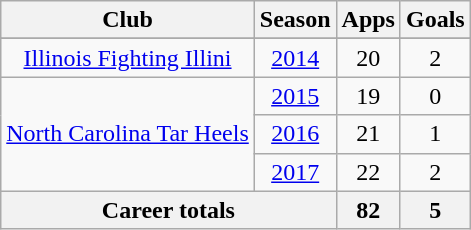<table class="wikitable" style="text-align: center;">
<tr>
<th>Club</th>
<th>Season</th>
<th>Apps</th>
<th>Goals</th>
</tr>
<tr>
</tr>
<tr>
<td><a href='#'>Illinois Fighting Illini</a></td>
<td><a href='#'>2014</a></td>
<td>20</td>
<td>2</td>
</tr>
<tr>
<td rowspan="3"><a href='#'>North Carolina Tar Heels</a></td>
<td><a href='#'>2015</a></td>
<td>19</td>
<td>0</td>
</tr>
<tr>
<td><a href='#'>2016</a></td>
<td>21</td>
<td>1</td>
</tr>
<tr>
<td><a href='#'>2017</a></td>
<td>22</td>
<td>2</td>
</tr>
<tr>
<th colspan="2">Career totals</th>
<th>82</th>
<th>5</th>
</tr>
</table>
